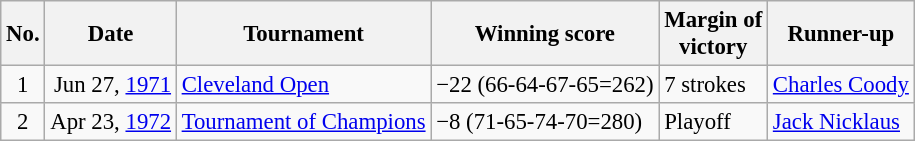<table class="wikitable" style="font-size:95%;">
<tr>
<th>No.</th>
<th>Date</th>
<th>Tournament</th>
<th>Winning score</th>
<th>Margin of<br>victory</th>
<th>Runner-up</th>
</tr>
<tr>
<td align=center>1</td>
<td align=right>Jun 27, <a href='#'>1971</a></td>
<td><a href='#'>Cleveland Open</a></td>
<td>−22 (66-64-67-65=262)</td>
<td>7 strokes</td>
<td> <a href='#'>Charles Coody</a></td>
</tr>
<tr>
<td align=center>2</td>
<td align=right>Apr 23, <a href='#'>1972</a></td>
<td><a href='#'>Tournament of Champions</a></td>
<td>−8 (71-65-74-70=280)</td>
<td>Playoff</td>
<td> <a href='#'>Jack Nicklaus</a></td>
</tr>
</table>
